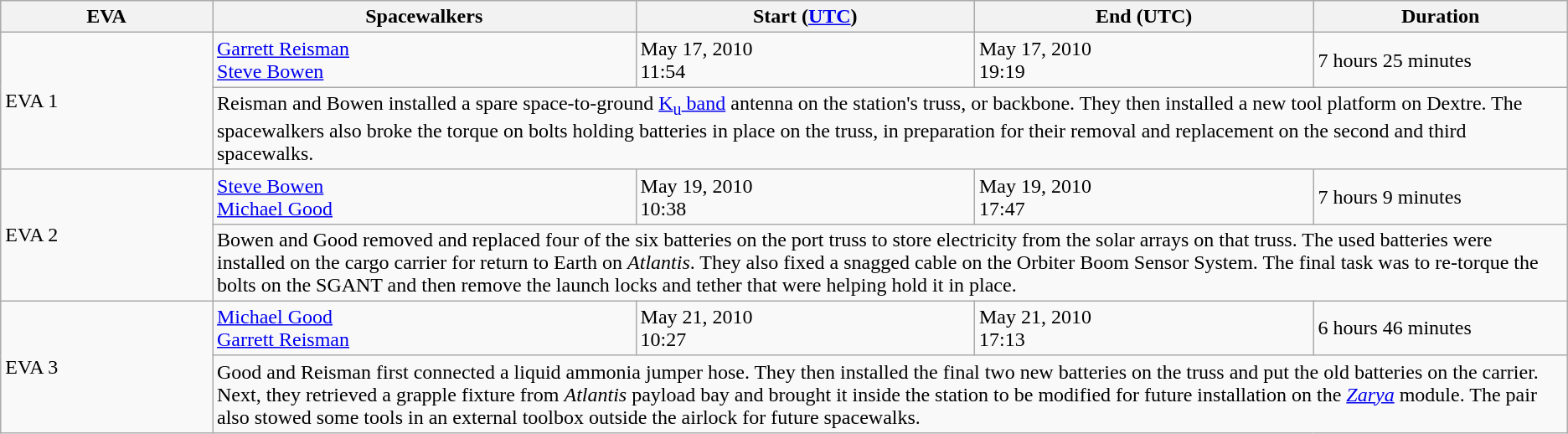<table class="wikitable">
<tr>
<th width="10%">EVA</th>
<th width="20%">Spacewalkers</th>
<th width="16%">Start (<a href='#'>UTC</a>)</th>
<th width="16%">End (UTC)</th>
<th width="12%">Duration</th>
</tr>
<tr>
<td rowspan=2>EVA 1</td>
<td><a href='#'>Garrett Reisman</a> <br> <a href='#'>Steve Bowen</a></td>
<td>May 17, 2010<br> 11:54</td>
<td>May 17, 2010<br> 19:19</td>
<td>7 hours 25 minutes</td>
</tr>
<tr>
<td colspan=4>Reisman and Bowen installed a spare space-to-ground <a href='#'>K<sub>u</sub> band</a> antenna on the station's truss, or backbone. They then installed a new tool platform on Dextre. The spacewalkers also broke the torque on bolts holding batteries in place on the truss, in preparation for their removal and replacement on the second and third spacewalks.</td>
</tr>
<tr>
<td rowspan=2>EVA 2</td>
<td><a href='#'>Steve Bowen</a> <br> <a href='#'>Michael Good</a></td>
<td>May 19, 2010<br> 10:38</td>
<td>May 19, 2010<br> 17:47</td>
<td>7 hours 9 minutes</td>
</tr>
<tr>
<td colspan=4>Bowen and Good removed and replaced four of the six batteries on the port truss to store electricity from the solar arrays on that truss. The used batteries were installed on the cargo carrier for return to Earth on <em>Atlantis</em>. They also fixed a snagged cable on the Orbiter Boom Sensor System. The final task was to re-torque the bolts on the SGANT and then remove the launch locks and tether that were helping hold it in place.</td>
</tr>
<tr>
<td rowspan=2>EVA 3</td>
<td><a href='#'>Michael Good</a> <br> <a href='#'>Garrett Reisman</a></td>
<td>May 21, 2010<br> 10:27</td>
<td>May 21, 2010<br> 17:13</td>
<td>6 hours 46 minutes</td>
</tr>
<tr>
<td colspan=4>Good and Reisman first connected a liquid ammonia jumper hose. They then installed the final two new batteries on the truss and put the old batteries on the carrier. Next, they retrieved a grapple fixture from <em>Atlantis</em> payload bay and brought it inside the station to be modified for future installation on the <em><a href='#'>Zarya</a></em> module. The pair also stowed some tools in an external toolbox outside the airlock for future spacewalks.</td>
</tr>
</table>
